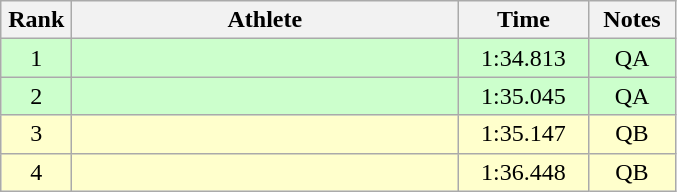<table class=wikitable style="text-align:center">
<tr>
<th width=40>Rank</th>
<th width=250>Athlete</th>
<th width=80>Time</th>
<th width=50>Notes</th>
</tr>
<tr bgcolor="ccffcc">
<td>1</td>
<td align=left></td>
<td>1:34.813</td>
<td>QA</td>
</tr>
<tr bgcolor="ccffcc">
<td>2</td>
<td align=left></td>
<td>1:35.045</td>
<td>QA</td>
</tr>
<tr bgcolor="ffffcc">
<td>3</td>
<td align=left></td>
<td>1:35.147</td>
<td>QB</td>
</tr>
<tr bgcolor="ffffcc">
<td>4</td>
<td align=left></td>
<td>1:36.448</td>
<td>QB</td>
</tr>
</table>
